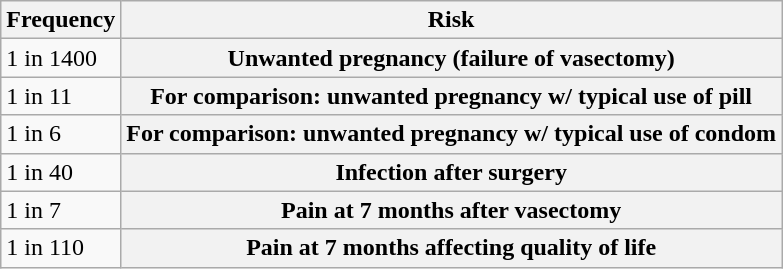<table class="wikitable floatright plainrowheaders">
<tr>
<th scope="col">Frequency</th>
<th scope="col">Risk</th>
</tr>
<tr>
<td>1 in 1400</td>
<th scope="row">Unwanted pregnancy (failure of vasectomy)</th>
</tr>
<tr>
<td>1 in 11</td>
<th scope="row">For comparison: unwanted pregnancy w/ typical use of pill</th>
</tr>
<tr>
<td>1 in 6</td>
<th scope="row">For comparison: unwanted pregnancy w/ typical use of condom</th>
</tr>
<tr>
<td>1 in 40</td>
<th scope="row">Infection after surgery</th>
</tr>
<tr>
<td>1 in 7</td>
<th scope="row">Pain at 7 months after vasectomy</th>
</tr>
<tr>
<td>1 in 110</td>
<th scope="row">Pain at 7 months affecting quality of life</th>
</tr>
</table>
